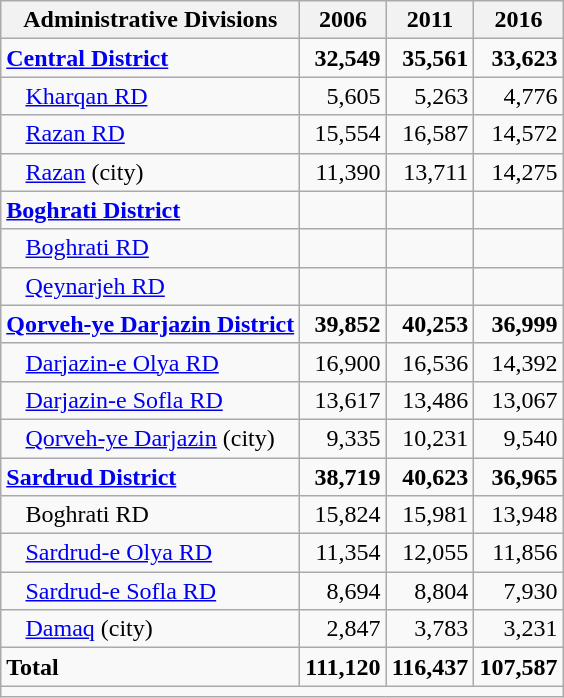<table class="wikitable">
<tr>
<th>Administrative Divisions</th>
<th>2006</th>
<th>2011</th>
<th>2016</th>
</tr>
<tr>
<td><strong><a href='#'>Central District</a></strong></td>
<td style="text-align: right;"><strong>32,549</strong></td>
<td style="text-align: right;"><strong>35,561</strong></td>
<td style="text-align: right;"><strong>33,623</strong></td>
</tr>
<tr>
<td style="padding-left: 1em;"><a href='#'>Kharqan RD</a></td>
<td style="text-align: right;">5,605</td>
<td style="text-align: right;">5,263</td>
<td style="text-align: right;">4,776</td>
</tr>
<tr>
<td style="padding-left: 1em;"><a href='#'>Razan RD</a></td>
<td style="text-align: right;">15,554</td>
<td style="text-align: right;">16,587</td>
<td style="text-align: right;">14,572</td>
</tr>
<tr>
<td style="padding-left: 1em;"><a href='#'>Razan</a> (city)</td>
<td style="text-align: right;">11,390</td>
<td style="text-align: right;">13,711</td>
<td style="text-align: right;">14,275</td>
</tr>
<tr>
<td><strong><a href='#'>Boghrati District</a></strong></td>
<td style="text-align: right;"></td>
<td style="text-align: right;"></td>
<td style="text-align: right;"></td>
</tr>
<tr>
<td style="padding-left: 1em;"><a href='#'>Boghrati RD</a></td>
<td style="text-align: right;"></td>
<td style="text-align: right;"></td>
<td style="text-align: right;"></td>
</tr>
<tr>
<td style="padding-left: 1em;"><a href='#'>Qeynarjeh RD</a></td>
<td style="text-align: right;"></td>
<td style="text-align: right;"></td>
<td style="text-align: right;"></td>
</tr>
<tr>
<td><strong><a href='#'>Qorveh-ye Darjazin District</a></strong></td>
<td style="text-align: right;"><strong>39,852</strong></td>
<td style="text-align: right;"><strong>40,253</strong></td>
<td style="text-align: right;"><strong>36,999</strong></td>
</tr>
<tr>
<td style="padding-left: 1em;"><a href='#'>Darjazin-e Olya RD</a></td>
<td style="text-align: right;">16,900</td>
<td style="text-align: right;">16,536</td>
<td style="text-align: right;">14,392</td>
</tr>
<tr>
<td style="padding-left: 1em;"><a href='#'>Darjazin-e Sofla RD</a></td>
<td style="text-align: right;">13,617</td>
<td style="text-align: right;">13,486</td>
<td style="text-align: right;">13,067</td>
</tr>
<tr>
<td style="padding-left: 1em;"><a href='#'>Qorveh-ye Darjazin</a> (city)</td>
<td style="text-align: right;">9,335</td>
<td style="text-align: right;">10,231</td>
<td style="text-align: right;">9,540</td>
</tr>
<tr>
<td><strong><a href='#'>Sardrud District</a></strong></td>
<td style="text-align: right;"><strong>38,719</strong></td>
<td style="text-align: right;"><strong>40,623</strong></td>
<td style="text-align: right;"><strong>36,965</strong></td>
</tr>
<tr>
<td style="padding-left: 1em;">Boghrati RD</td>
<td style="text-align: right;">15,824</td>
<td style="text-align: right;">15,981</td>
<td style="text-align: right;">13,948</td>
</tr>
<tr>
<td style="padding-left: 1em;"><a href='#'>Sardrud-e Olya RD</a></td>
<td style="text-align: right;">11,354</td>
<td style="text-align: right;">12,055</td>
<td style="text-align: right;">11,856</td>
</tr>
<tr>
<td style="padding-left: 1em;"><a href='#'>Sardrud-e Sofla RD</a></td>
<td style="text-align: right;">8,694</td>
<td style="text-align: right;">8,804</td>
<td style="text-align: right;">7,930</td>
</tr>
<tr>
<td style="padding-left: 1em;"><a href='#'>Damaq</a> (city)</td>
<td style="text-align: right;">2,847</td>
<td style="text-align: right;">3,783</td>
<td style="text-align: right;">3,231</td>
</tr>
<tr>
<td><strong>Total</strong></td>
<td style="text-align: right;"><strong>111,120</strong></td>
<td style="text-align: right;"><strong>116,437</strong></td>
<td style="text-align: right;"><strong>107,587</strong></td>
</tr>
<tr>
<td colspan=4></td>
</tr>
</table>
